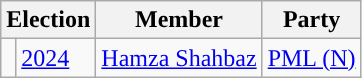<table class="wikitable">
<tr>
<th colspan="2">Election</th>
<th>Member</th>
<th>Party</th>
</tr>
<tr>
<td style="background-color: "></td>
<td><a href='#'>2024</a></td>
<td><a href='#'>Hamza Shahbaz</a></td>
<td><a href='#'>PML (N)</a></td>
</tr>
</table>
